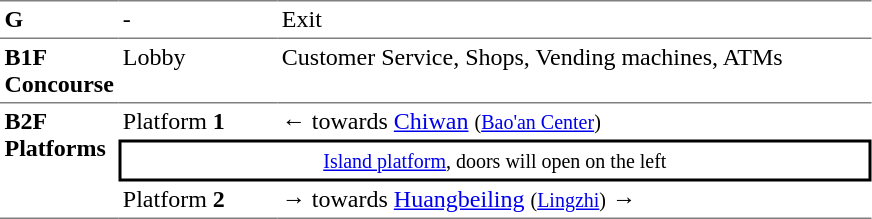<table table border=0 cellspacing=0 cellpadding=3>
<tr>
<td style="border-top:solid 1px gray;" width=50 valign=top><strong>G</strong></td>
<td style="border-top:solid 1px gray;" width=100 valign=top>-</td>
<td style="border-top:solid 1px gray;" width=390 valign=top>Exit</td>
</tr>
<tr>
<td style="border-bottom:solid 1px gray; border-top:solid 1px gray;" valign=top width=50><strong>B1F<br>Concourse</strong></td>
<td style="border-bottom:solid 1px gray; border-top:solid 1px gray;" valign=top width=100>Lobby</td>
<td style="border-bottom:solid 1px gray; border-top:solid 1px gray;" valign=top width=390>Customer Service, Shops, Vending machines, ATMs</td>
</tr>
<tr>
<td style="border-bottom:solid 1px gray;" rowspan="3" valign=top><strong>B2F<br>Platforms</strong></td>
<td>Platform <strong>1</strong></td>
<td>←  towards <a href='#'>Chiwan</a> <small>(<a href='#'>Bao'an Center</a>)</small></td>
</tr>
<tr>
<td style="border-right:solid 2px black;border-left:solid 2px black;border-top:solid 2px black;border-bottom:solid 2px black;text-align:center;" colspan=2><small><a href='#'>Island platform</a>, doors will open on the left</small></td>
</tr>
<tr>
<td style="border-bottom:solid 1px gray;">Platform <strong>2</strong></td>
<td style="border-bottom:solid 1px gray;"><span>→</span>  towards <a href='#'>Huangbeiling</a> <small>(<a href='#'>Lingzhi</a>)</small> →</td>
</tr>
</table>
